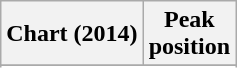<table class="wikitable sortable plainrowheaders">
<tr>
<th>Chart (2014)</th>
<th>Peak<br>position</th>
</tr>
<tr>
</tr>
<tr>
</tr>
</table>
